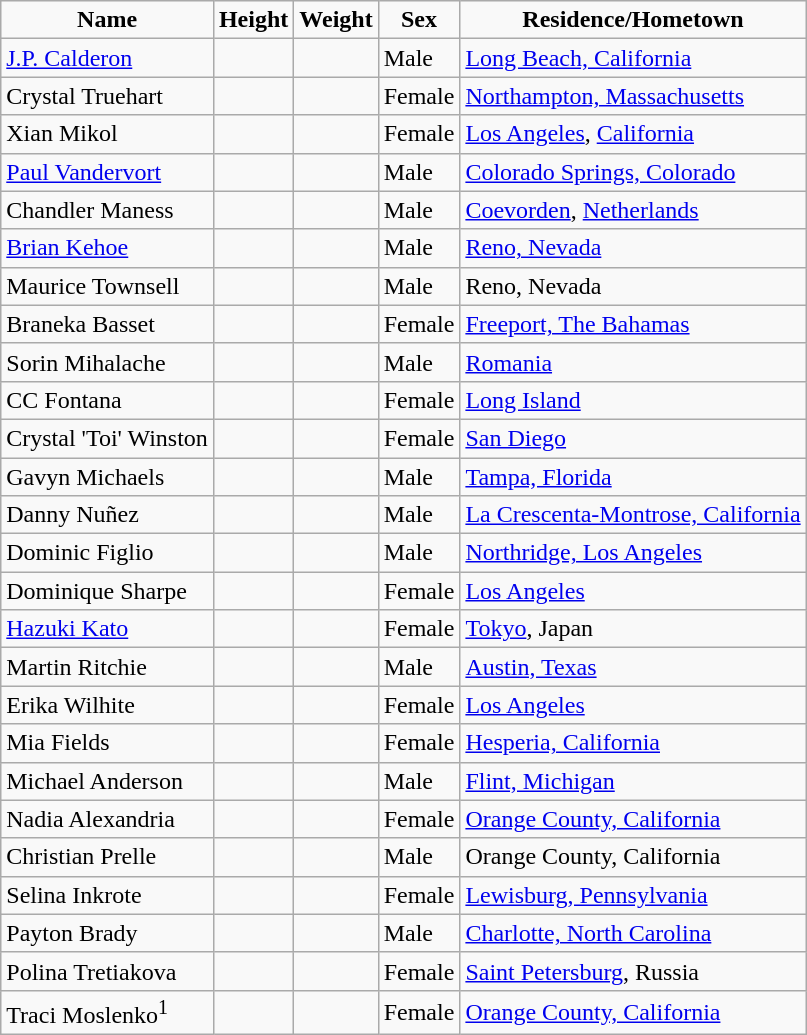<table class="wikitable" generated with >
<tr style="font-weight:bold" align="center">
<td>Name</td>
<td>Height</td>
<td>Weight</td>
<td>Sex</td>
<td>Residence/Hometown</td>
</tr>
<tr>
<td><a href='#'>J.P. Calderon</a></td>
<td></td>
<td></td>
<td>Male</td>
<td><a href='#'>Long Beach, California</a></td>
</tr>
<tr>
<td>Crystal Truehart</td>
<td></td>
<td></td>
<td>Female</td>
<td><a href='#'>Northampton, Massachusetts</a></td>
</tr>
<tr>
<td>Xian Mikol</td>
<td></td>
<td></td>
<td>Female</td>
<td><a href='#'>Los Angeles</a>, <a href='#'>California</a></td>
</tr>
<tr>
<td><a href='#'>Paul Vandervort</a></td>
<td></td>
<td></td>
<td>Male</td>
<td><a href='#'>Colorado Springs, Colorado</a></td>
</tr>
<tr>
<td>Chandler Maness</td>
<td></td>
<td></td>
<td>Male</td>
<td><a href='#'>Coevorden</a>, <a href='#'>Netherlands</a></td>
</tr>
<tr>
<td><a href='#'>Brian Kehoe</a></td>
<td></td>
<td></td>
<td>Male</td>
<td><a href='#'>Reno, Nevada</a></td>
</tr>
<tr>
<td>Maurice Townsell</td>
<td></td>
<td></td>
<td>Male</td>
<td>Reno, Nevada</td>
</tr>
<tr>
<td>Braneka Basset</td>
<td></td>
<td></td>
<td>Female</td>
<td><a href='#'>Freeport, The Bahamas</a></td>
</tr>
<tr>
<td>Sorin Mihalache</td>
<td></td>
<td></td>
<td>Male</td>
<td><a href='#'>Romania</a></td>
</tr>
<tr>
<td>CC Fontana</td>
<td></td>
<td></td>
<td>Female</td>
<td><a href='#'>Long Island</a></td>
</tr>
<tr>
<td>Crystal 'Toi' Winston</td>
<td></td>
<td></td>
<td>Female</td>
<td><a href='#'>San Diego</a></td>
</tr>
<tr>
<td>Gavyn Michaels</td>
<td></td>
<td></td>
<td>Male</td>
<td><a href='#'>Tampa, Florida</a></td>
</tr>
<tr>
<td>Danny Nuñez</td>
<td></td>
<td></td>
<td>Male</td>
<td><a href='#'>La Crescenta-Montrose, California</a></td>
</tr>
<tr>
<td>Dominic Figlio</td>
<td></td>
<td></td>
<td>Male</td>
<td><a href='#'>Northridge, Los Angeles</a></td>
</tr>
<tr>
<td>Dominique Sharpe</td>
<td></td>
<td></td>
<td>Female</td>
<td><a href='#'>Los Angeles</a></td>
</tr>
<tr>
<td><a href='#'>Hazuki Kato</a></td>
<td></td>
<td></td>
<td>Female</td>
<td><a href='#'>Tokyo</a>, Japan</td>
</tr>
<tr>
<td>Martin Ritchie</td>
<td></td>
<td></td>
<td>Male</td>
<td><a href='#'>Austin, Texas</a></td>
</tr>
<tr>
<td>Erika Wilhite</td>
<td></td>
<td></td>
<td>Female</td>
<td><a href='#'>Los Angeles</a></td>
</tr>
<tr>
<td>Mia Fields</td>
<td></td>
<td></td>
<td>Female</td>
<td><a href='#'>Hesperia, California</a></td>
</tr>
<tr>
<td>Michael Anderson</td>
<td></td>
<td></td>
<td>Male</td>
<td><a href='#'>Flint, Michigan</a></td>
</tr>
<tr>
<td>Nadia Alexandria</td>
<td></td>
<td></td>
<td>Female</td>
<td><a href='#'>Orange County, California</a></td>
</tr>
<tr>
<td>Christian Prelle</td>
<td></td>
<td></td>
<td>Male</td>
<td>Orange County, California</td>
</tr>
<tr>
<td>Selina Inkrote</td>
<td></td>
<td></td>
<td>Female</td>
<td><a href='#'>Lewisburg, Pennsylvania</a></td>
</tr>
<tr>
<td>Payton Brady</td>
<td></td>
<td></td>
<td>Male</td>
<td><a href='#'>Charlotte, North Carolina</a></td>
</tr>
<tr>
<td>Polina Tretiakova</td>
<td></td>
<td></td>
<td>Female</td>
<td><a href='#'>Saint Petersburg</a>, Russia</td>
</tr>
<tr>
<td>Traci Moslenko<span><sup>1</sup></span></td>
<td></td>
<td></td>
<td>Female</td>
<td><a href='#'>Orange County, California</a></td>
</tr>
</table>
